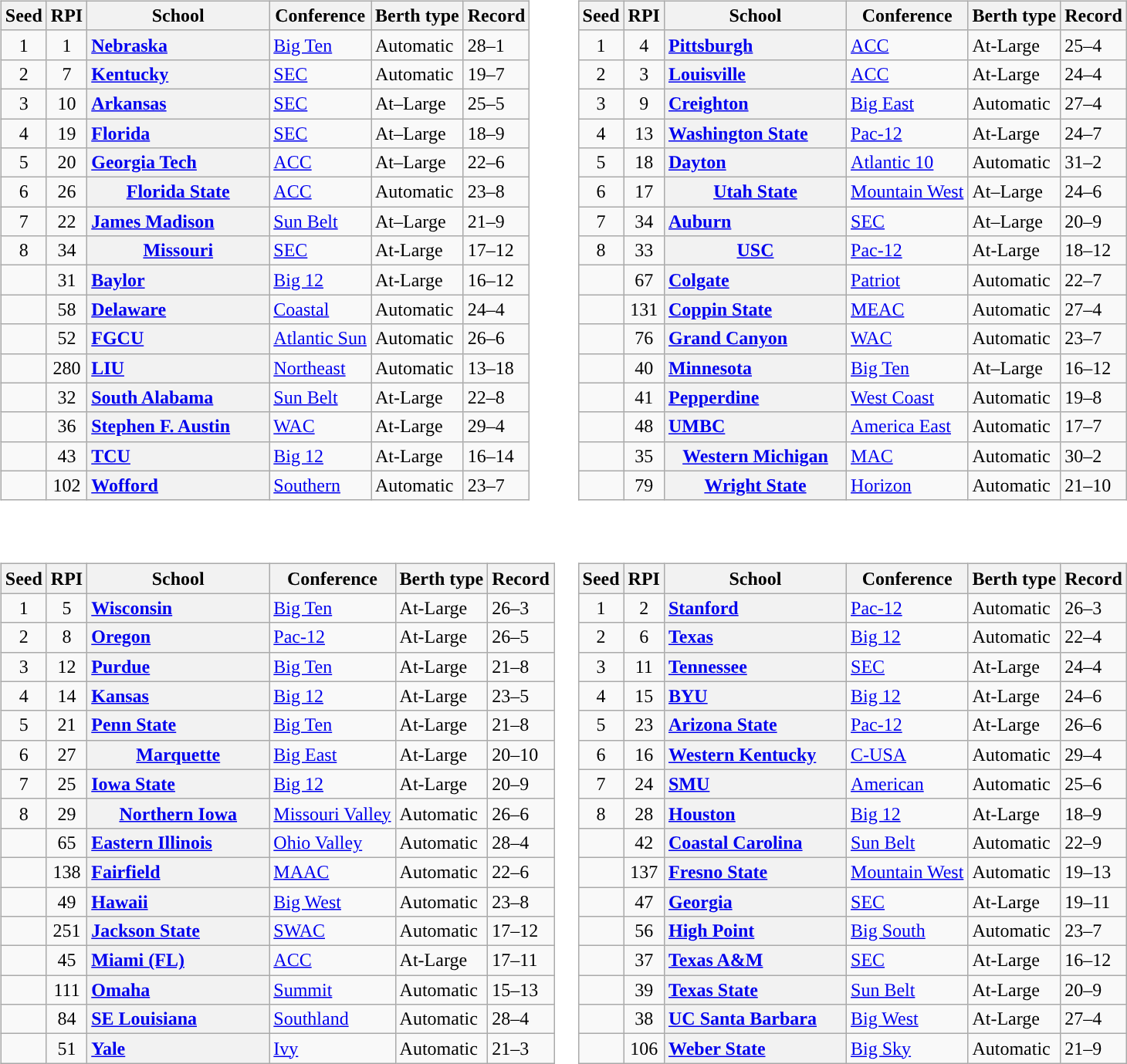<table>
<tr>
<td><br><table class="wikitable sortable plainrowheaders" width="auto">
<tr>
<th scope="col">Seed</th>
<th scope="col">RPI</th>
<th scope="col" style="width: 150px;">School</th>
<th scope="col">Conference</th>
<th scope="col">Berth type</th>
<th scope="col">Record</th>
</tr>
<tr>
<td align=center>1</td>
<td align=center>1</td>
<th scope="row" style="text-align:left"><a href='#'>Nebraska</a></th>
<td><a href='#'>Big Ten</a></td>
<td>Automatic</td>
<td>28–1</td>
</tr>
<tr>
<td align=center>2</td>
<td align=center>7</td>
<th scope="row" style="text-align:left"><a href='#'>Kentucky</a></th>
<td><a href='#'>SEC</a></td>
<td>Automatic</td>
<td>19–7</td>
</tr>
<tr>
<td align="center">3</td>
<td align=center>10</td>
<th scope="row" style="text-align:left"><a href='#'>Arkansas</a></th>
<td><a href='#'>SEC</a></td>
<td>At–Large</td>
<td>25–5</td>
</tr>
<tr>
<td align="center">4</td>
<td align=center>19</td>
<th scope="row" style="text-align:left"><a href='#'>Florida</a></th>
<td><a href='#'>SEC</a></td>
<td>At–Large</td>
<td>18–9</td>
</tr>
<tr>
<td align="center">5</td>
<td align=center>20</td>
<th scope="row" style="text-align:left"><a href='#'>Georgia Tech</a></th>
<td><a href='#'>ACC</a></td>
<td>At–Large</td>
<td>22–6</td>
</tr>
<tr>
<td align="center">6</td>
<td align=center>26</td>
<th scope="row" style="text-align:left”"><a href='#'>Florida State</a></th>
<td><a href='#'>ACC</a></td>
<td>Automatic</td>
<td>23–8</td>
</tr>
<tr>
<td align="center">7</td>
<td align=center>22</td>
<th scope="row" style="text-align:left"><a href='#'>James Madison</a></th>
<td><a href='#'>Sun Belt</a></td>
<td>At–Large</td>
<td>21–9</td>
</tr>
<tr>
<td align=center>8</td>
<td align=center>34</td>
<th scope="row" style="text-align:left”"><a href='#'>Missouri</a></th>
<td><a href='#'>SEC</a></td>
<td>At-Large</td>
<td>17–12</td>
</tr>
<tr>
<td></td>
<td align=center>31</td>
<th scope="row" style="text-align:left"><a href='#'>Baylor</a></th>
<td><a href='#'>Big 12</a></td>
<td>At-Large</td>
<td>16–12</td>
</tr>
<tr>
<td></td>
<td align=center>58</td>
<th scope="row" style="text-align:left"><a href='#'>Delaware</a></th>
<td><a href='#'>Coastal</a></td>
<td>Automatic</td>
<td>24–4</td>
</tr>
<tr>
<td></td>
<td align=center>52</td>
<th scope="row" style="text-align:left"><a href='#'>FGCU</a></th>
<td><a href='#'>Atlantic Sun</a></td>
<td>Automatic</td>
<td>26–6</td>
</tr>
<tr>
<td></td>
<td align=center>280</td>
<th scope="row" style="text-align:left"><a href='#'>LIU</a></th>
<td><a href='#'>Northeast</a></td>
<td>Automatic</td>
<td>13–18</td>
</tr>
<tr>
<td></td>
<td align=center>32</td>
<th scope="row" style="text-align:left"><a href='#'>South Alabama</a></th>
<td><a href='#'>Sun Belt</a></td>
<td>At-Large</td>
<td>22–8</td>
</tr>
<tr>
<td></td>
<td align=center>36</td>
<th scope="row" style="text-align:left"><a href='#'>Stephen F. Austin</a></th>
<td><a href='#'>WAC</a></td>
<td>At-Large</td>
<td>29–4</td>
</tr>
<tr>
<td></td>
<td align=center>43</td>
<th scope="row" style="text-align:left"><a href='#'>TCU</a></th>
<td><a href='#'>Big 12</a></td>
<td>At-Large</td>
<td>16–14</td>
</tr>
<tr>
<td></td>
<td align=center>102</td>
<th scope="row" style="text-align:left"><a href='#'>Wofford</a></th>
<td><a href='#'>Southern</a></td>
<td>Automatic</td>
<td>23–7</td>
</tr>
</table>
</td>
<td><br><table class="wikitable sortable plainrowheaders" width="auto">
<tr>
<th scope="col">Seed</th>
<th scope="col">RPI</th>
<th scope="col" style="width: 150px;">School</th>
<th scope="col">Conference</th>
<th scope="col">Berth type</th>
<th scope="col">Record</th>
</tr>
<tr>
<td align=center>1</td>
<td align=center>4</td>
<th scope="row" style="text-align:left"><a href='#'>Pittsburgh</a></th>
<td><a href='#'>ACC</a></td>
<td>At-Large</td>
<td>25–4</td>
</tr>
<tr>
<td align=center>2</td>
<td align=center>3</td>
<th scope="row" style="text-align:left"><a href='#'>Louisville</a></th>
<td><a href='#'>ACC</a></td>
<td>At-Large</td>
<td>24–4</td>
</tr>
<tr>
<td align="center">3</td>
<td align=center>9</td>
<th scope="row" style="text-align:left"><a href='#'>Creighton</a></th>
<td><a href='#'>Big East</a></td>
<td>Automatic</td>
<td>27–4</td>
</tr>
<tr>
<td align="center">4</td>
<td align=center>13</td>
<th scope="row" style="text-align:left"><a href='#'>Washington State</a></th>
<td><a href='#'>Pac-12</a></td>
<td>At-Large</td>
<td>24–7</td>
</tr>
<tr>
<td align="center">5</td>
<td align=center>18</td>
<th scope="row" style="text-align:left"><a href='#'>Dayton</a></th>
<td><a href='#'>Atlantic 10</a></td>
<td>Automatic</td>
<td>31–2</td>
</tr>
<tr>
<td align="center">6</td>
<td align=center>17</td>
<th scope="row" style="text-align:left”"><a href='#'>Utah State</a></th>
<td><a href='#'>Mountain West</a></td>
<td>At–Large</td>
<td>24–6</td>
</tr>
<tr>
<td align="center">7</td>
<td align=center>34</td>
<th scope="row" style="text-align:left"><a href='#'>Auburn</a></th>
<td><a href='#'>SEC</a></td>
<td>At–Large</td>
<td>20–9</td>
</tr>
<tr>
<td align="center">8</td>
<td align=center>33</td>
<th scope="row" style="text-align:left”"><a href='#'>USC</a></th>
<td><a href='#'>Pac-12</a></td>
<td>At-Large</td>
<td>18–12</td>
</tr>
<tr>
<td></td>
<td align=center>67</td>
<th scope="row" style="text-align:left"><a href='#'>Colgate</a></th>
<td><a href='#'>Patriot</a></td>
<td>Automatic</td>
<td>22–7</td>
</tr>
<tr>
<td></td>
<td align=center>131</td>
<th scope="row" style="text-align:left"><a href='#'>Coppin State</a></th>
<td><a href='#'>MEAC</a></td>
<td>Automatic</td>
<td>27–4</td>
</tr>
<tr>
<td></td>
<td align=center>76</td>
<th scope="row" style="text-align:left"><a href='#'>Grand Canyon</a></th>
<td><a href='#'>WAC</a></td>
<td>Automatic</td>
<td>23–7</td>
</tr>
<tr>
<td></td>
<td align=center>40</td>
<th scope="row" style="text-align:left"><a href='#'>Minnesota</a></th>
<td><a href='#'>Big Ten</a></td>
<td>At–Large</td>
<td>16–12</td>
</tr>
<tr>
<td></td>
<td align=center>41</td>
<th scope="row" style="text-align:left"><a href='#'>Pepperdine</a></th>
<td><a href='#'>West Coast</a></td>
<td>Automatic</td>
<td>19–8</td>
</tr>
<tr>
<td></td>
<td align=center>48</td>
<th scope="row" style="text-align:left"><a href='#'>UMBC</a></th>
<td><a href='#'>America East</a></td>
<td>Automatic</td>
<td>17–7</td>
</tr>
<tr>
<td></td>
<td align=center>35</td>
<th scope="row" style="text-align:left”"><a href='#'>Western Michigan</a></th>
<td><a href='#'>MAC</a></td>
<td>Automatic</td>
<td>30–2</td>
</tr>
<tr>
<td></td>
<td align=center>79</td>
<th scope="row" style="text-align:left”"><a href='#'>Wright State</a></th>
<td><a href='#'>Horizon</a></td>
<td>Automatic</td>
<td>21–10</td>
</tr>
</table>
</td>
</tr>
<tr>
<td><br><table class="wikitable sortable plainrowheaders" width="auto">
<tr>
<th scope="col">Seed</th>
<th scope="col">RPI</th>
<th scope="col" style="width: 150px;">School</th>
<th scope="col">Conference</th>
<th scope="col">Berth type</th>
<th scope="col">Record</th>
</tr>
<tr>
<td align=center>1</td>
<td align=center>5</td>
<th scope="row" style="text-align:left"><a href='#'>Wisconsin</a></th>
<td><a href='#'>Big Ten</a></td>
<td>At-Large</td>
<td>26–3</td>
</tr>
<tr>
<td align=center>2</td>
<td align=center>8</td>
<th scope="row" style="text-align:left"><a href='#'>Oregon</a></th>
<td><a href='#'>Pac-12</a></td>
<td>At-Large</td>
<td>26–5</td>
</tr>
<tr>
<td align="center">3</td>
<td align=center>12</td>
<th scope="row" style="text-align:left"><a href='#'>Purdue</a></th>
<td><a href='#'>Big Ten</a></td>
<td>At-Large</td>
<td>21–8</td>
</tr>
<tr>
<td align="center">4</td>
<td align=center>14</td>
<th scope="row" style="text-align:left"><a href='#'>Kansas</a></th>
<td><a href='#'>Big 12</a></td>
<td>At-Large</td>
<td>23–5</td>
</tr>
<tr>
<td align="center">5</td>
<td align=center>21</td>
<th scope="row" style="text-align:left"><a href='#'>Penn State</a></th>
<td><a href='#'>Big Ten</a></td>
<td>At-Large</td>
<td>21–8</td>
</tr>
<tr>
<td align=center>6</td>
<td align=center>27</td>
<th scope="row" style="text-align:left”"><a href='#'>Marquette</a></th>
<td><a href='#'>Big East</a></td>
<td>At-Large</td>
<td>20–10</td>
</tr>
<tr>
<td align=center>7</td>
<td align=center>25</td>
<th scope="row" style="text-align:left"><a href='#'>Iowa State</a></th>
<td><a href='#'>Big 12</a></td>
<td>At-Large</td>
<td>20–9</td>
</tr>
<tr>
<td align=center>8</td>
<td align=center>29</td>
<th scope="row" style="text-align:left”"><a href='#'>Northern Iowa</a></th>
<td><a href='#'>Missouri Valley</a></td>
<td>Automatic</td>
<td>26–6</td>
</tr>
<tr>
<td></td>
<td align=center>65</td>
<th scope="row" style="text-align:left"><a href='#'>Eastern Illinois</a></th>
<td><a href='#'>Ohio Valley</a></td>
<td>Automatic</td>
<td>28–4</td>
</tr>
<tr>
<td></td>
<td align=center>138</td>
<th scope="row" style="text-align:left"><a href='#'>Fairfield</a></th>
<td><a href='#'>MAAC</a></td>
<td>Automatic</td>
<td>22–6</td>
</tr>
<tr>
<td></td>
<td align=center>49</td>
<th scope="row" style="text-align:left"><a href='#'>Hawaii</a></th>
<td><a href='#'>Big West</a></td>
<td>Automatic</td>
<td>23–8</td>
</tr>
<tr>
<td></td>
<td align=center>251</td>
<th scope="row" style="text-align:left"><a href='#'>Jackson State</a></th>
<td><a href='#'>SWAC</a></td>
<td>Automatic</td>
<td>17–12</td>
</tr>
<tr>
<td></td>
<td align=center>45</td>
<th scope="row" style="text-align:left"><a href='#'>Miami (FL)</a></th>
<td><a href='#'>ACC</a></td>
<td>At-Large</td>
<td>17–11</td>
</tr>
<tr>
<td></td>
<td align=center>111</td>
<th scope="row" style="text-align:left"><a href='#'>Omaha</a></th>
<td><a href='#'>Summit</a></td>
<td>Automatic</td>
<td>15–13</td>
</tr>
<tr>
<td></td>
<td align=center>84</td>
<th scope="row" style="text-align:left"><a href='#'>SE Louisiana</a></th>
<td><a href='#'>Southland</a></td>
<td>Automatic</td>
<td>28–4</td>
</tr>
<tr>
<td></td>
<td align=center>51</td>
<th scope="row" style="text-align:left"><a href='#'>Yale</a></th>
<td><a href='#'>Ivy</a></td>
<td>Automatic</td>
<td>21–3</td>
</tr>
</table>
</td>
<td><br><table class="wikitable sortable plainrowheaders" width="auto">
<tr>
<th scope="col">Seed</th>
<th scope="col">RPI</th>
<th scope="col" style="width: 150px;">School</th>
<th scope="col">Conference</th>
<th scope="col">Berth type</th>
<th scope="col">Record</th>
</tr>
<tr>
<td align=center>1</td>
<td align=center>2</td>
<th scope="row" style="text-align:left"><a href='#'>Stanford</a></th>
<td><a href='#'>Pac-12</a></td>
<td>Automatic</td>
<td>26–3</td>
</tr>
<tr>
<td align=center>2</td>
<td align=center>6</td>
<th scope="row" style="text-align:left"><a href='#'>Texas</a></th>
<td><a href='#'>Big 12</a></td>
<td>Automatic</td>
<td>22–4</td>
</tr>
<tr>
<td align="center">3</td>
<td align=center>11</td>
<th scope="row" style="text-align:left"><a href='#'>Tennessee</a></th>
<td><a href='#'>SEC</a></td>
<td>At-Large</td>
<td>24–4</td>
</tr>
<tr>
<td align="center">4</td>
<td align=center>15</td>
<th scope="row" style="text-align:left"><a href='#'>BYU</a></th>
<td><a href='#'>Big 12</a></td>
<td>At-Large</td>
<td>24–6</td>
</tr>
<tr>
<td align="center">5</td>
<td align=center>23</td>
<th scope="row" style="text-align:left"><a href='#'>Arizona State</a></th>
<td><a href='#'>Pac-12</a></td>
<td>At-Large</td>
<td>26–6</td>
</tr>
<tr>
<td align=center>6</td>
<td align=center>16</td>
<th scope="row" style="text-align:left"><a href='#'>Western Kentucky</a></th>
<td><a href='#'>C-USA</a></td>
<td>Automatic</td>
<td>29–4</td>
</tr>
<tr>
<td align=center>7</td>
<td align=center>24</td>
<th scope="row" style="text-align:left"><a href='#'>SMU</a></th>
<td><a href='#'>American</a></td>
<td>Automatic</td>
<td>25–6</td>
</tr>
<tr>
<td align=center>8</td>
<td align=center>28</td>
<th scope="row" style="text-align:left"><a href='#'>Houston</a></th>
<td><a href='#'>Big 12</a></td>
<td>At-Large</td>
<td>18–9</td>
</tr>
<tr>
<td></td>
<td align=center>42</td>
<th scope="row" style="text-align:left"><a href='#'>Coastal Carolina</a></th>
<td><a href='#'>Sun Belt</a></td>
<td>Automatic</td>
<td>22–9</td>
</tr>
<tr>
<td></td>
<td align=center>137</td>
<th scope="row" style="text-align:left"><a href='#'>Fresno State</a></th>
<td><a href='#'>Mountain West</a></td>
<td>Automatic</td>
<td>19–13</td>
</tr>
<tr>
<td></td>
<td align=center>47</td>
<th scope="row" style="text-align:left"><a href='#'>Georgia</a></th>
<td><a href='#'>SEC</a></td>
<td>At-Large</td>
<td>19–11</td>
</tr>
<tr>
<td></td>
<td align=center>56</td>
<th scope="row" style="text-align:left"><a href='#'>High Point</a></th>
<td><a href='#'>Big South</a></td>
<td>Automatic</td>
<td>23–7</td>
</tr>
<tr>
<td></td>
<td align=center>37</td>
<th scope="row" style="text-align:left"><a href='#'>Texas A&M</a></th>
<td><a href='#'>SEC</a></td>
<td>At-Large</td>
<td>16–12</td>
</tr>
<tr>
<td></td>
<td align=center>39</td>
<th scope="row" style="text-align:left"><a href='#'>Texas State</a></th>
<td><a href='#'>Sun Belt</a></td>
<td>At-Large</td>
<td>20–9</td>
</tr>
<tr>
<td></td>
<td align=center>38</td>
<th scope="row" style="text-align:left"><a href='#'>UC Santa Barbara</a></th>
<td><a href='#'>Big West</a></td>
<td>At-Large</td>
<td>27–4</td>
</tr>
<tr>
<td></td>
<td align=center>106</td>
<th scope="row" style="text-align:left"><a href='#'>Weber State</a></th>
<td><a href='#'>Big Sky</a></td>
<td>Automatic</td>
<td>21–9</td>
</tr>
</table>
</td>
</tr>
</table>
